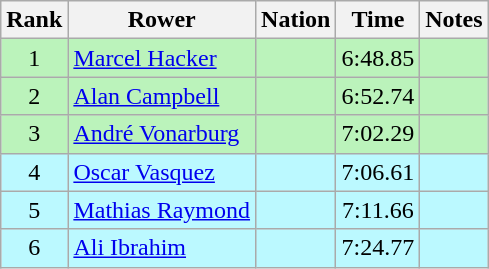<table class="wikitable sortable" style="text-align:center">
<tr>
<th>Rank</th>
<th>Rower</th>
<th>Nation</th>
<th>Time</th>
<th>Notes</th>
</tr>
<tr bgcolor=bbf3bb>
<td>1</td>
<td align=left><a href='#'>Marcel Hacker</a></td>
<td align=left></td>
<td>6:48.85</td>
<td></td>
</tr>
<tr bgcolor=bbf3bb>
<td>2</td>
<td align=left><a href='#'>Alan Campbell</a></td>
<td align=left></td>
<td>6:52.74</td>
<td></td>
</tr>
<tr bgcolor=bbf3bb>
<td>3</td>
<td align=left><a href='#'>André Vonarburg</a></td>
<td align=left></td>
<td>7:02.29</td>
<td></td>
</tr>
<tr bgcolor=bbf9ff>
<td>4</td>
<td align=left><a href='#'>Oscar Vasquez</a></td>
<td align=left></td>
<td>7:06.61</td>
<td></td>
</tr>
<tr bgcolor=bbf9ff>
<td>5</td>
<td align=left><a href='#'>Mathias Raymond</a></td>
<td align=left></td>
<td>7:11.66</td>
<td></td>
</tr>
<tr bgcolor=bbf9ff>
<td>6</td>
<td align=left><a href='#'>Ali Ibrahim</a></td>
<td align=left></td>
<td>7:24.77</td>
<td></td>
</tr>
</table>
